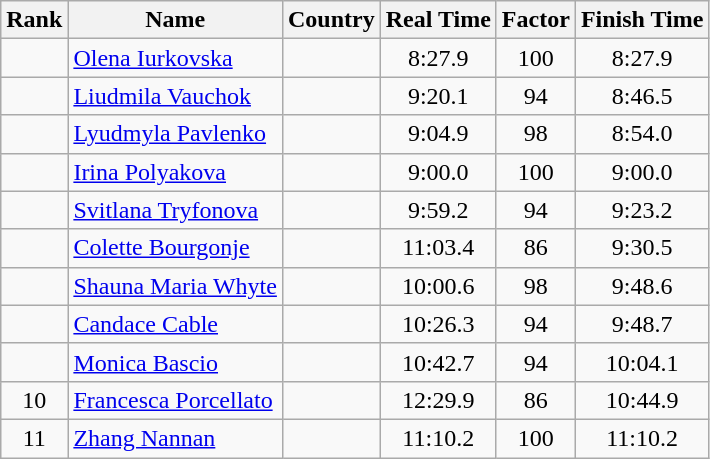<table class="wikitable sortable" style="text-align:center">
<tr>
<th>Rank</th>
<th>Name</th>
<th>Country</th>
<th>Real Time</th>
<th>Factor</th>
<th>Finish Time</th>
</tr>
<tr>
<td></td>
<td align=left><a href='#'>Olena Iurkovska</a></td>
<td align=left></td>
<td>8:27.9</td>
<td>100</td>
<td>8:27.9</td>
</tr>
<tr>
<td></td>
<td align=left><a href='#'>Liudmila Vauchok</a></td>
<td align=left></td>
<td>9:20.1</td>
<td>94</td>
<td>8:46.5</td>
</tr>
<tr>
<td></td>
<td align=left><a href='#'>Lyudmyla Pavlenko</a></td>
<td align=left></td>
<td>9:04.9</td>
<td>98</td>
<td>8:54.0</td>
</tr>
<tr>
<td></td>
<td align=left><a href='#'>Irina Polyakova</a></td>
<td align=left></td>
<td>9:00.0</td>
<td>100</td>
<td>9:00.0</td>
</tr>
<tr>
<td></td>
<td align=left><a href='#'>Svitlana Tryfonova</a></td>
<td align=left></td>
<td>9:59.2</td>
<td>94</td>
<td>9:23.2</td>
</tr>
<tr>
<td></td>
<td align=left><a href='#'>Colette Bourgonje</a></td>
<td align=left></td>
<td>11:03.4</td>
<td>86</td>
<td>9:30.5</td>
</tr>
<tr>
<td></td>
<td align=left><a href='#'>Shauna Maria Whyte</a></td>
<td align=left></td>
<td>10:00.6</td>
<td>98</td>
<td>9:48.6</td>
</tr>
<tr>
<td></td>
<td align=left><a href='#'>Candace Cable</a></td>
<td align=left></td>
<td>10:26.3</td>
<td>94</td>
<td>9:48.7</td>
</tr>
<tr>
<td></td>
<td align=left><a href='#'>Monica Bascio</a></td>
<td align=left></td>
<td>10:42.7</td>
<td>94</td>
<td>10:04.1</td>
</tr>
<tr>
<td>10</td>
<td align=left><a href='#'>Francesca Porcellato</a></td>
<td align=left></td>
<td>12:29.9</td>
<td>86</td>
<td>10:44.9</td>
</tr>
<tr>
<td>11</td>
<td align=left><a href='#'>Zhang Nannan</a></td>
<td align=left></td>
<td>11:10.2</td>
<td>100</td>
<td>11:10.2</td>
</tr>
</table>
